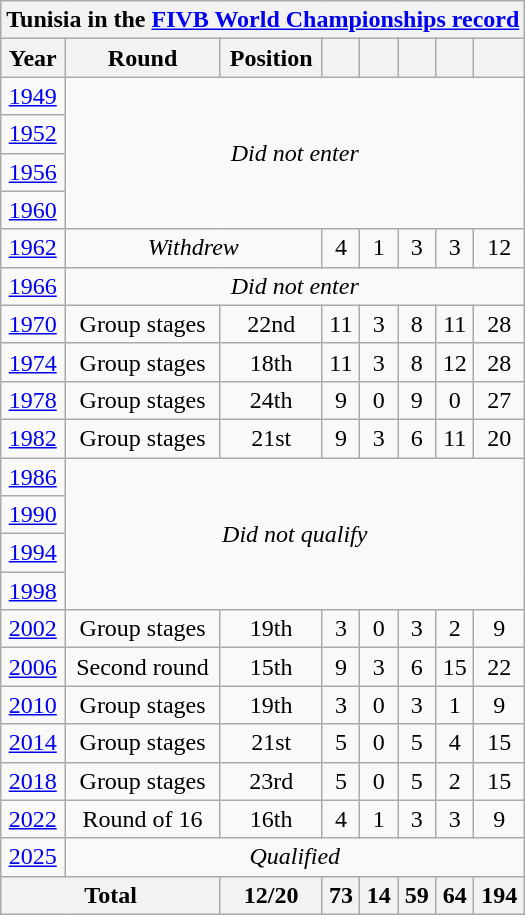<table class="wikitable" style="text-align: center;">
<tr>
<th colspan=10>Tunisia in the <a href='#'>FIVB World Championships record</a></th>
</tr>
<tr>
<th>Year</th>
<th>Round</th>
<th>Position</th>
<th></th>
<th></th>
<th></th>
<th></th>
<th></th>
</tr>
<tr>
<td> <a href='#'>1949</a></td>
<td colspan="8" rowspan=4><em>Did not enter</em></td>
</tr>
<tr>
<td> <a href='#'>1952</a></td>
</tr>
<tr>
<td> <a href='#'>1956</a></td>
</tr>
<tr>
<td> <a href='#'>1960</a></td>
</tr>
<tr>
<td> <a href='#'>1962</a></td>
<td colspan="2" rowspan=1><em>Withdrew</em></td>
<td>4</td>
<td>1</td>
<td>3</td>
<td>3</td>
<td>12</td>
</tr>
<tr>
<td> <a href='#'>1966</a></td>
<td colspan="8" rowspan=1><em>Did not enter</em></td>
</tr>
<tr>
<td> <a href='#'>1970</a></td>
<td>Group stages</td>
<td>22nd</td>
<td>11</td>
<td>3</td>
<td>8</td>
<td>11</td>
<td>28</td>
</tr>
<tr>
<td> <a href='#'>1974</a></td>
<td>Group stages</td>
<td>18th</td>
<td>11</td>
<td>3</td>
<td>8</td>
<td>12</td>
<td>28</td>
</tr>
<tr>
<td> <a href='#'>1978</a></td>
<td>Group stages</td>
<td>24th</td>
<td>9</td>
<td>0</td>
<td>9</td>
<td>0</td>
<td>27</td>
</tr>
<tr>
<td> <a href='#'>1982</a></td>
<td>Group stages</td>
<td>21st</td>
<td>9</td>
<td>3</td>
<td>6</td>
<td>11</td>
<td>20</td>
</tr>
<tr>
<td> <a href='#'>1986</a></td>
<td colspan="8" rowspan=4><em>Did not qualify</em></td>
</tr>
<tr>
<td> <a href='#'>1990</a></td>
</tr>
<tr>
<td> <a href='#'>1994</a></td>
</tr>
<tr>
<td> <a href='#'>1998</a></td>
</tr>
<tr>
<td> <a href='#'>2002</a></td>
<td>Group stages</td>
<td>19th</td>
<td>3</td>
<td>0</td>
<td>3</td>
<td>2</td>
<td>9</td>
</tr>
<tr>
<td> <a href='#'>2006</a></td>
<td>Second round</td>
<td>15th</td>
<td>9</td>
<td>3</td>
<td>6</td>
<td>15</td>
<td>22</td>
</tr>
<tr>
<td> <a href='#'>2010</a></td>
<td>Group stages</td>
<td>19th</td>
<td>3</td>
<td>0</td>
<td>3</td>
<td>1</td>
<td>9</td>
</tr>
<tr>
<td> <a href='#'>2014</a></td>
<td>Group stages</td>
<td>21st</td>
<td>5</td>
<td>0</td>
<td>5</td>
<td>4</td>
<td>15</td>
</tr>
<tr>
<td>  <a href='#'>2018</a></td>
<td>Group stages</td>
<td>23rd</td>
<td>5</td>
<td>0</td>
<td>5</td>
<td>2</td>
<td>15</td>
</tr>
<tr>
<td>  <a href='#'>2022</a></td>
<td>Round of 16</td>
<td>16th</td>
<td>4</td>
<td>1</td>
<td>3</td>
<td>3</td>
<td>9</td>
</tr>
<tr>
<td> <a href='#'>2025</a></td>
<td colspan=10><em>Qualified</em></td>
</tr>
<tr>
<th colspan="2" rowspan=1><strong>Total</strong></th>
<th><strong>12/20</strong></th>
<th><strong>73</strong></th>
<th><strong>14</strong></th>
<th><strong>59</strong></th>
<th><strong>64</strong></th>
<th><strong>194</strong></th>
</tr>
</table>
